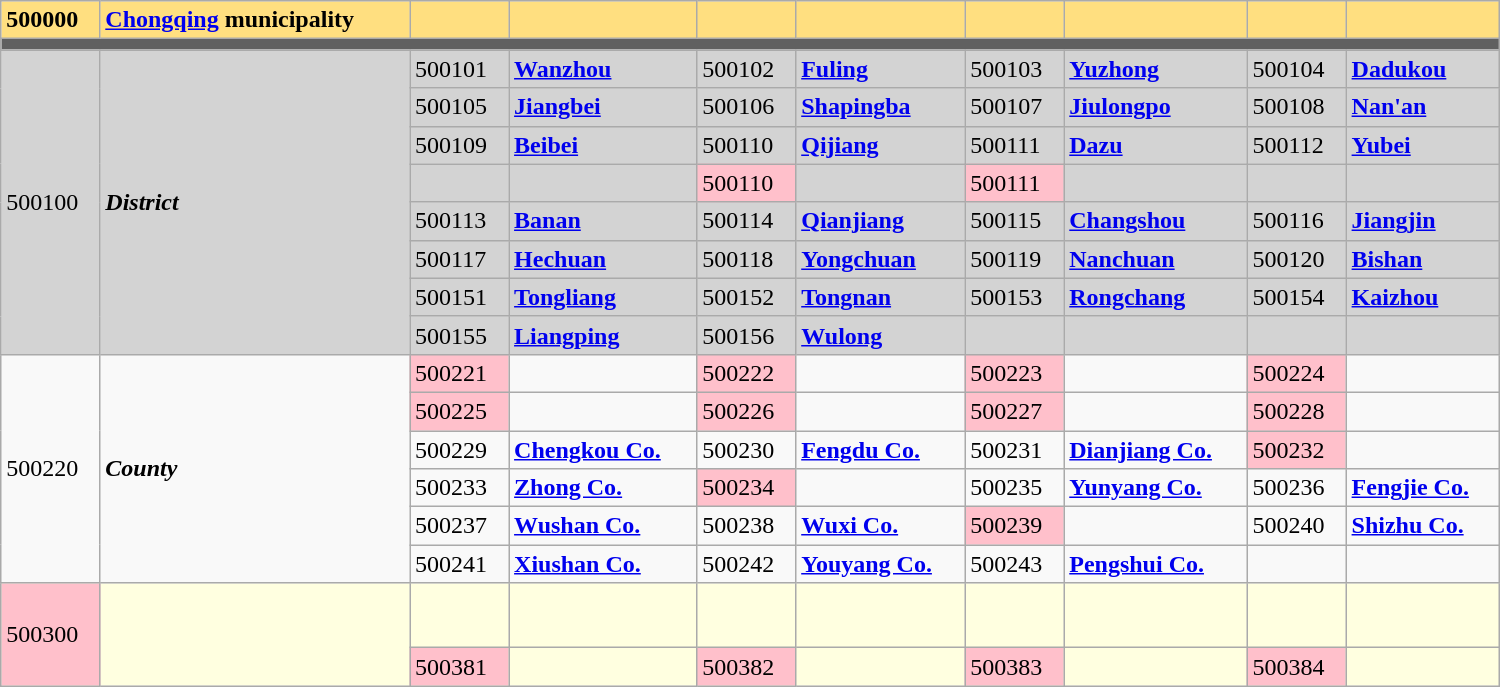<table class="wikitable" align="center" width="1000">
<tr ---- style="background:#FFDF80">
<td><strong>500000</strong></td>
<td><strong><a href='#'>Chongqing</a> municipality</strong><br></td>
<td></td>
<td></td>
<td></td>
<td></td>
<td></td>
<td></td>
<td></td>
<td></td>
</tr>
<tr style="background:#606060; height:2pt">
<td colspan="10"></td>
</tr>
<tr ---- style="background:#D3D3D3">
<td rowspan="8">500100</td>
<td rowspan="8"><strong><em>District</em></strong><br></td>
<td>500101</td>
<td><a href='#'><strong>Wanzhou</strong></a><br></td>
<td>500102</td>
<td><a href='#'><strong>Fuling</strong></a><br></td>
<td>500103</td>
<td><a href='#'><strong>Yuzhong</strong></a><br></td>
<td>500104</td>
<td><a href='#'><strong>Dadukou</strong></a><br></td>
</tr>
<tr ---- style="background:#D3D3D3">
<td>500105</td>
<td><a href='#'><strong>Jiangbei</strong></a><br></td>
<td>500106</td>
<td><a href='#'><strong>Shapingba</strong></a><br></td>
<td>500107</td>
<td><a href='#'><strong>Jiulongpo</strong></a><br></td>
<td>500108</td>
<td><a href='#'><strong>Nan'an</strong></a><br></td>
</tr>
<tr ---- style="background:#D3D3D3">
<td>500109</td>
<td><a href='#'><strong>Beibei</strong></a><br></td>
<td>500110</td>
<td><a href='#'><strong>Qijiang</strong></a><br></td>
<td>500111</td>
<td><a href='#'><strong>Dazu</strong></a><br></td>
<td>500112</td>
<td><a href='#'><strong>Yubei</strong></a><br></td>
</tr>
<tr ---- style="background:#D3D3D3">
<td></td>
<td></td>
<td bgcolor="#FFC0CB">500110<br></td>
<td><br></td>
<td bgcolor="#FFC0CB">500111<br></td>
<td><br></td>
<td></td>
<td></td>
</tr>
<tr ---- style="background:#D3D3D3">
<td>500113</td>
<td><a href='#'><strong>Banan</strong></a><br></td>
<td>500114</td>
<td><a href='#'><strong>Qianjiang</strong></a><br></td>
<td>500115</td>
<td><a href='#'><strong>Changshou</strong></a><br></td>
<td>500116</td>
<td><a href='#'><strong>Jiangjin</strong></a><br></td>
</tr>
<tr ---- style="background:#D3D3D3">
<td>500117</td>
<td><a href='#'><strong>Hechuan</strong></a><br></td>
<td>500118</td>
<td><a href='#'><strong>Yongchuan</strong></a><br></td>
<td>500119</td>
<td><a href='#'><strong>Nanchuan</strong></a><br></td>
<td>500120</td>
<td><a href='#'><strong>Bishan</strong></a><br></td>
</tr>
<tr ---- style="background:#D3D3D3">
<td>500151</td>
<td><a href='#'><strong>Tongliang</strong></a><br></td>
<td>500152</td>
<td><a href='#'><strong>Tongnan</strong></a><br></td>
<td>500153</td>
<td><a href='#'><strong>Rongchang</strong></a><br></td>
<td>500154</td>
<td><a href='#'><strong>Kaizhou</strong></a><br></td>
</tr>
<tr ---- style="background:#D3D3D3">
<td>500155</td>
<td><a href='#'><strong>Liangping</strong></a><br></td>
<td>500156</td>
<td><a href='#'><strong>Wulong</strong></a><br></td>
<td></td>
<td></td>
<td></td>
<td></td>
</tr>
<tr>
<td rowspan="6">500220</td>
<td rowspan="6"><strong><em>County</em></strong><br></td>
<td bgcolor="#FFC0CB">500221</td>
<td><br></td>
<td bgcolor="#FFC0CB">500222</td>
<td><br></td>
<td bgcolor="#FFC0CB">500223</td>
<td><br></td>
<td bgcolor="#FFC0CB">500224</td>
<td><br></td>
</tr>
<tr>
<td bgcolor="#FFC0CB">500225</td>
<td><br></td>
<td bgcolor="#FFC0CB">500226</td>
<td><br></td>
<td bgcolor="#FFC0CB">500227</td>
<td><br></td>
<td bgcolor="#FFC0CB">500228</td>
<td><br></td>
</tr>
<tr>
<td>500229</td>
<td><a href='#'><strong>Chengkou Co.</strong></a><br></td>
<td>500230</td>
<td><a href='#'><strong>Fengdu Co.</strong></a><br></td>
<td>500231</td>
<td><a href='#'><strong>Dianjiang Co.</strong></a><br></td>
<td bgcolor="#FFC0CB">500232</td>
<td><br></td>
</tr>
<tr>
<td>500233</td>
<td><a href='#'><strong>Zhong Co.</strong></a><br></td>
<td bgcolor="#FFC0CB">500234</td>
<td><br></td>
<td>500235</td>
<td><a href='#'><strong>Yunyang Co.</strong></a><br></td>
<td>500236</td>
<td><a href='#'><strong>Fengjie Co.</strong></a><br></td>
</tr>
<tr>
<td>500237</td>
<td><a href='#'><strong>Wushan Co.</strong></a><br></td>
<td>500238</td>
<td><a href='#'><strong>Wuxi Co.</strong></a><br></td>
<td bgcolor="#FFC0CB">500239</td>
<td><br></td>
<td>500240</td>
<td><a href='#'><strong>Shizhu Co.</strong></a><br></td>
</tr>
<tr>
<td>500241</td>
<td><a href='#'><strong>Xiushan Co.</strong></a><br></td>
<td>500242</td>
<td><a href='#'><strong>Youyang Co.</strong></a><br></td>
<td>500243</td>
<td><a href='#'><strong>Pengshui Co.</strong></a><br></td>
<td></td>
<td></td>
</tr>
<tr style="background:lightyellow">
<td rowspan="2" bgcolor="#FFC0CB">500300</td>
<td rowspan="2"><br></td>
<td> <br> </td>
<td></td>
<td></td>
<td></td>
<td></td>
<td></td>
<td></td>
<td></td>
</tr>
<tr style="background:lightyellow">
<td bgcolor="#FFC0CB">500381</td>
<td><br></td>
<td bgcolor="#FFC0CB">500382</td>
<td><br></td>
<td bgcolor="#FFC0CB">500383</td>
<td><br></td>
<td bgcolor="#FFC0CB">500384</td>
<td><br></td>
</tr>
</table>
